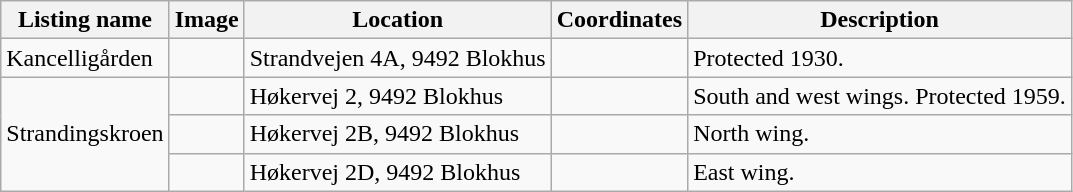<table class="wikitable sortable">
<tr>
<th>Listing name</th>
<th>Image</th>
<th>Location</th>
<th>Coordinates</th>
<th>Description</th>
</tr>
<tr>
<td>Kancelligården</td>
<td></td>
<td>Strandvejen 4A, 9492 Blokhus</td>
<td></td>
<td>Protected 1930.</td>
</tr>
<tr>
<td rowspan="3">Strandingskroen</td>
<td></td>
<td>Høkervej 2, 9492 Blokhus</td>
<td></td>
<td>South and west wings. Protected 1959.</td>
</tr>
<tr>
<td></td>
<td>Høkervej 2B, 9492 Blokhus</td>
<td></td>
<td>North wing.</td>
</tr>
<tr>
<td></td>
<td>Høkervej 2D, 9492 Blokhus</td>
<td></td>
<td>East wing.</td>
</tr>
</table>
